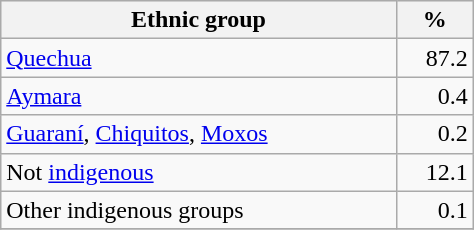<table class="wikitable" border="1" style="width:25%;" border="1">
<tr bgcolor=#EFEFEF>
<th><strong>Ethnic group</strong></th>
<th><strong>%</strong></th>
</tr>
<tr>
<td><a href='#'>Quechua</a></td>
<td align="right">87.2</td>
</tr>
<tr>
<td><a href='#'>Aymara</a></td>
<td align="right">0.4</td>
</tr>
<tr>
<td><a href='#'>Guaraní</a>, <a href='#'>Chiquitos</a>, <a href='#'>Moxos</a></td>
<td align="right">0.2</td>
</tr>
<tr>
<td>Not <a href='#'>indigenous</a></td>
<td align="right">12.1</td>
</tr>
<tr>
<td>Other indigenous groups</td>
<td align="right">0.1</td>
</tr>
<tr>
</tr>
</table>
